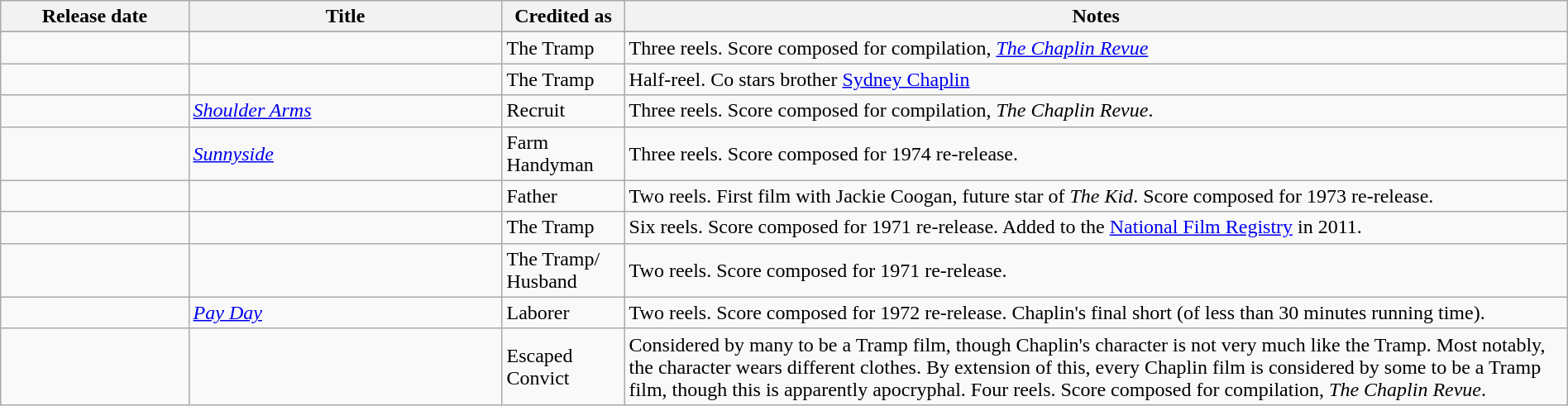<table class="wikitable sortable" width="100%">
<tr>
<th width="12%">Release date</th>
<th width="20%">Title</th>
<th>Credited as</th>
<th unsortable">Notes</th>
</tr>
<tr>
</tr>
<tr>
<td scope="row" align="left"></td>
<td align="left"><em></em></td>
<td align="left">The Tramp</td>
<td align="left">Three reels. Score composed for compilation, <em><a href='#'>The Chaplin Revue</a></em></td>
</tr>
<tr>
<td scope="row" align="left"></td>
<td align="left"><em></em></td>
<td align="left">The Tramp</td>
<td align="left">Half-reel. Co stars brother <a href='#'>Sydney Chaplin</a></td>
</tr>
<tr>
<td scope="row" align="left"></td>
<td align="left"><em><a href='#'>Shoulder Arms</a></em></td>
<td align="left">Recruit</td>
<td align="left">Three reels. Score composed for compilation, <em>The Chaplin Revue</em>.</td>
</tr>
<tr>
<td scope="row" align="left"></td>
<td align="left"><em><a href='#'>Sunnyside</a></em></td>
<td align="left">Farm Handyman</td>
<td align="left">Three reels. Score composed for 1974 re-release.</td>
</tr>
<tr>
<td scope="row" align="left"></td>
<td align="left"><em></em></td>
<td align="left">Father</td>
<td align="left">Two reels. First film with Jackie Coogan, future star of <em>The Kid</em>. Score composed for 1973 re-release.</td>
</tr>
<tr>
<td scope="row" align="left"></td>
<td align="left"><em></em></td>
<td align="left">The Tramp</td>
<td align="left">Six reels. Score composed for 1971 re-release. Added to the <a href='#'>National Film Registry</a> in 2011.</td>
</tr>
<tr>
<td scope="row" align="left"></td>
<td align="left"><em></em></td>
<td align="left">The Tramp/ Husband</td>
<td align="left">Two reels. Score composed for 1971 re-release.</td>
</tr>
<tr>
<td scope="row" align="left"></td>
<td align="left"><em><a href='#'>Pay Day</a></em></td>
<td align="left">Laborer</td>
<td align="left">Two reels. Score composed for 1972 re-release. Chaplin's final short (of less than 30 minutes running time).</td>
</tr>
<tr>
<td scope="row" align="left"></td>
<td align="left"><em></em></td>
<td align="left">Escaped Convict</td>
<td align="left">Considered by many to be a Tramp film, though Chaplin's character is not very much like the Tramp. Most notably, the character wears different clothes. By extension of this, every Chaplin film is considered by some to be a Tramp film, though this is apparently apocryphal. Four reels. Score composed for compilation, <em>The Chaplin Revue</em>.</td>
</tr>
</table>
